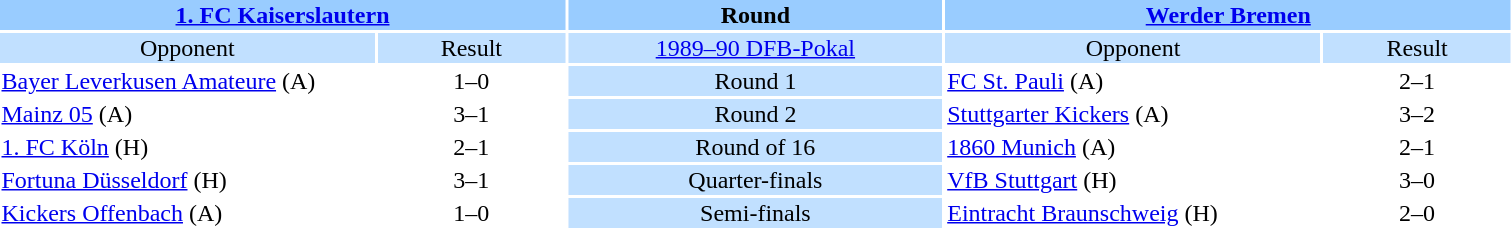<table style="width:80%; text-align:center;">
<tr style="vertical-align:top; background:#99CCFF;">
<th colspan="2"><a href='#'>1. FC Kaiserslautern</a></th>
<th style="width:20%">Round</th>
<th colspan="2"><a href='#'>Werder Bremen</a></th>
</tr>
<tr style="vertical-align:top; background:#C1E0FF;">
<td style="width:20%">Opponent</td>
<td style="width:10%">Result</td>
<td><a href='#'>1989–90 DFB-Pokal</a></td>
<td style="width:20%">Opponent</td>
<td style="width:10%">Result</td>
</tr>
<tr>
<td align="left"><a href='#'>Bayer Leverkusen Amateure</a> (A)</td>
<td>1–0</td>
<td style="background:#C1E0FF;">Round 1</td>
<td align="left"><a href='#'>FC St. Pauli</a> (A)</td>
<td>2–1</td>
</tr>
<tr>
<td align="left"><a href='#'>Mainz 05</a> (A)</td>
<td>3–1</td>
<td style="background:#C1E0FF;">Round 2</td>
<td align="left"><a href='#'>Stuttgarter Kickers</a> (A)</td>
<td>3–2</td>
</tr>
<tr>
<td align="left"><a href='#'>1. FC Köln</a> (H)</td>
<td>2–1</td>
<td style="background:#C1E0FF;">Round of 16</td>
<td align="left"><a href='#'>1860 Munich</a> (A)</td>
<td>2–1</td>
</tr>
<tr>
<td align="left"><a href='#'>Fortuna Düsseldorf</a> (H)</td>
<td>3–1</td>
<td style="background:#C1E0FF;">Quarter-finals</td>
<td align="left"><a href='#'>VfB Stuttgart</a> (H)</td>
<td>3–0</td>
</tr>
<tr>
<td align="left"><a href='#'>Kickers Offenbach</a> (A)</td>
<td>1–0</td>
<td style="background:#C1E0FF;">Semi-finals</td>
<td align="left"><a href='#'>Eintracht Braunschweig</a> (H)</td>
<td>2–0</td>
</tr>
</table>
